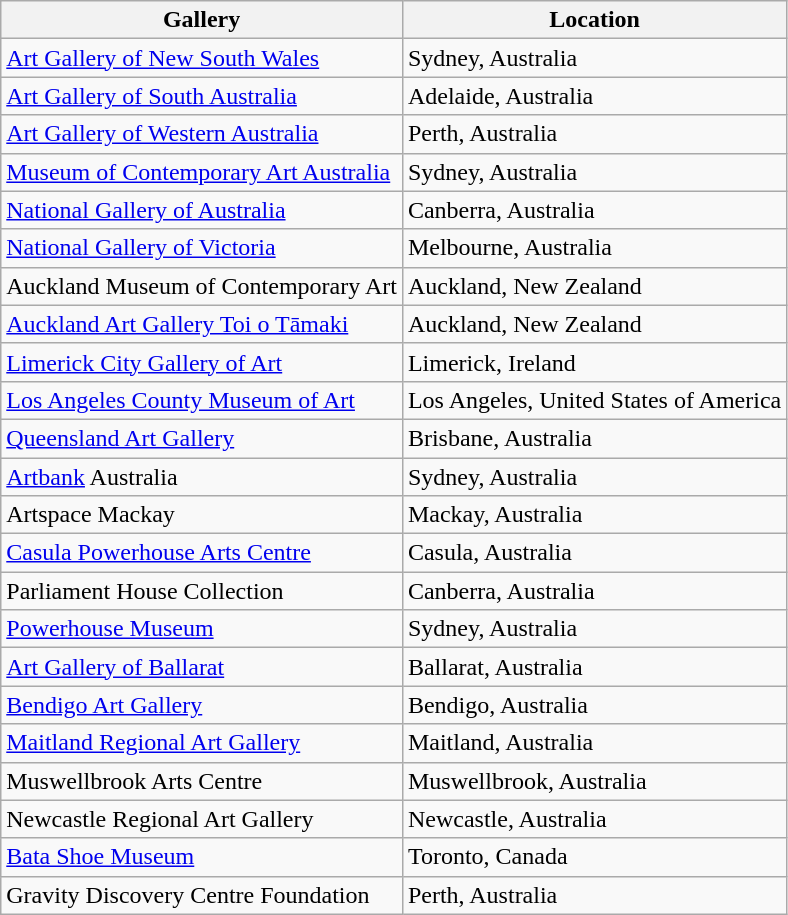<table class="wikitable sortable">
<tr>
<th>Gallery</th>
<th>Location</th>
</tr>
<tr>
<td><a href='#'>Art Gallery of New South Wales</a></td>
<td>Sydney, Australia</td>
</tr>
<tr>
<td><a href='#'>Art Gallery of South Australia</a></td>
<td>Adelaide, Australia</td>
</tr>
<tr>
<td><a href='#'>Art Gallery of Western Australia</a></td>
<td>Perth, Australia</td>
</tr>
<tr>
<td><a href='#'>Museum of Contemporary Art Australia</a></td>
<td>Sydney, Australia</td>
</tr>
<tr>
<td><a href='#'>National Gallery of Australia</a></td>
<td>Canberra, Australia</td>
</tr>
<tr>
<td><a href='#'>National Gallery of Victoria</a></td>
<td>Melbourne, Australia</td>
</tr>
<tr>
<td>Auckland Museum of Contemporary Art</td>
<td>Auckland, New Zealand</td>
</tr>
<tr>
<td><a href='#'>Auckland Art Gallery Toi o Tāmaki</a></td>
<td>Auckland, New Zealand</td>
</tr>
<tr>
<td><a href='#'>Limerick City Gallery of Art</a></td>
<td>Limerick, Ireland</td>
</tr>
<tr>
<td><a href='#'>Los Angeles County Museum of Art</a></td>
<td>Los Angeles, United States of America</td>
</tr>
<tr>
<td><a href='#'>Queensland Art Gallery</a></td>
<td>Brisbane, Australia</td>
</tr>
<tr>
<td><a href='#'>Artbank</a> Australia</td>
<td>Sydney, Australia</td>
</tr>
<tr>
<td>Artspace Mackay</td>
<td>Mackay, Australia</td>
</tr>
<tr>
<td><a href='#'>Casula Powerhouse Arts Centre</a></td>
<td>Casula, Australia</td>
</tr>
<tr>
<td>Parliament House Collection</td>
<td>Canberra, Australia</td>
</tr>
<tr>
<td><a href='#'>Powerhouse Museum</a></td>
<td>Sydney, Australia</td>
</tr>
<tr>
<td><a href='#'>Art Gallery of Ballarat</a></td>
<td>Ballarat, Australia</td>
</tr>
<tr>
<td><a href='#'>Bendigo Art Gallery</a></td>
<td>Bendigo, Australia</td>
</tr>
<tr>
<td><a href='#'>Maitland Regional Art Gallery</a></td>
<td>Maitland, Australia</td>
</tr>
<tr>
<td>Muswellbrook Arts Centre</td>
<td>Muswellbrook, Australia</td>
</tr>
<tr>
<td>Newcastle Regional Art Gallery</td>
<td>Newcastle, Australia</td>
</tr>
<tr>
<td><a href='#'>Bata Shoe Museum</a></td>
<td>Toronto, Canada</td>
</tr>
<tr>
<td>Gravity Discovery Centre Foundation</td>
<td>Perth, Australia</td>
</tr>
</table>
